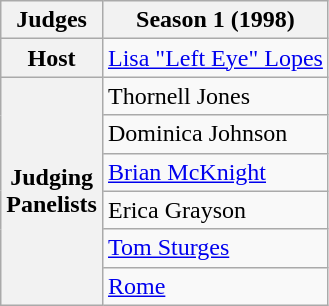<table class="wikitable">
<tr>
<th>Judges</th>
<th>Season 1 (1998)</th>
</tr>
<tr>
<th>Host</th>
<td><a href='#'>Lisa "Left Eye" Lopes</a></td>
</tr>
<tr>
<th rowspan="6">Judging<br>Panelists</th>
<td>Thornell Jones</td>
</tr>
<tr>
<td>Dominica Johnson</td>
</tr>
<tr>
<td><a href='#'>Brian McKnight</a></td>
</tr>
<tr>
<td>Erica Grayson</td>
</tr>
<tr>
<td><a href='#'>Tom Sturges</a></td>
</tr>
<tr>
<td><a href='#'>Rome</a></td>
</tr>
</table>
